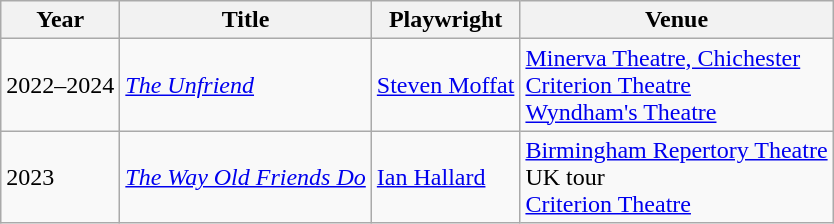<table class="wikitable">
<tr>
<th>Year</th>
<th>Title</th>
<th>Playwright</th>
<th>Venue</th>
</tr>
<tr>
<td>2022–2024</td>
<td><em><a href='#'>The Unfriend</a></em></td>
<td><a href='#'>Steven Moffat</a></td>
<td><a href='#'>Minerva Theatre, Chichester</a><br><a href='#'>Criterion Theatre</a><br><a href='#'>Wyndham's Theatre</a></td>
</tr>
<tr>
<td>2023</td>
<td><a href='#'><em>The Way Old Friends Do</em></a></td>
<td><a href='#'>Ian Hallard</a></td>
<td><a href='#'>Birmingham Repertory Theatre</a><br>UK tour<br><a href='#'>Criterion Theatre</a></td>
</tr>
</table>
